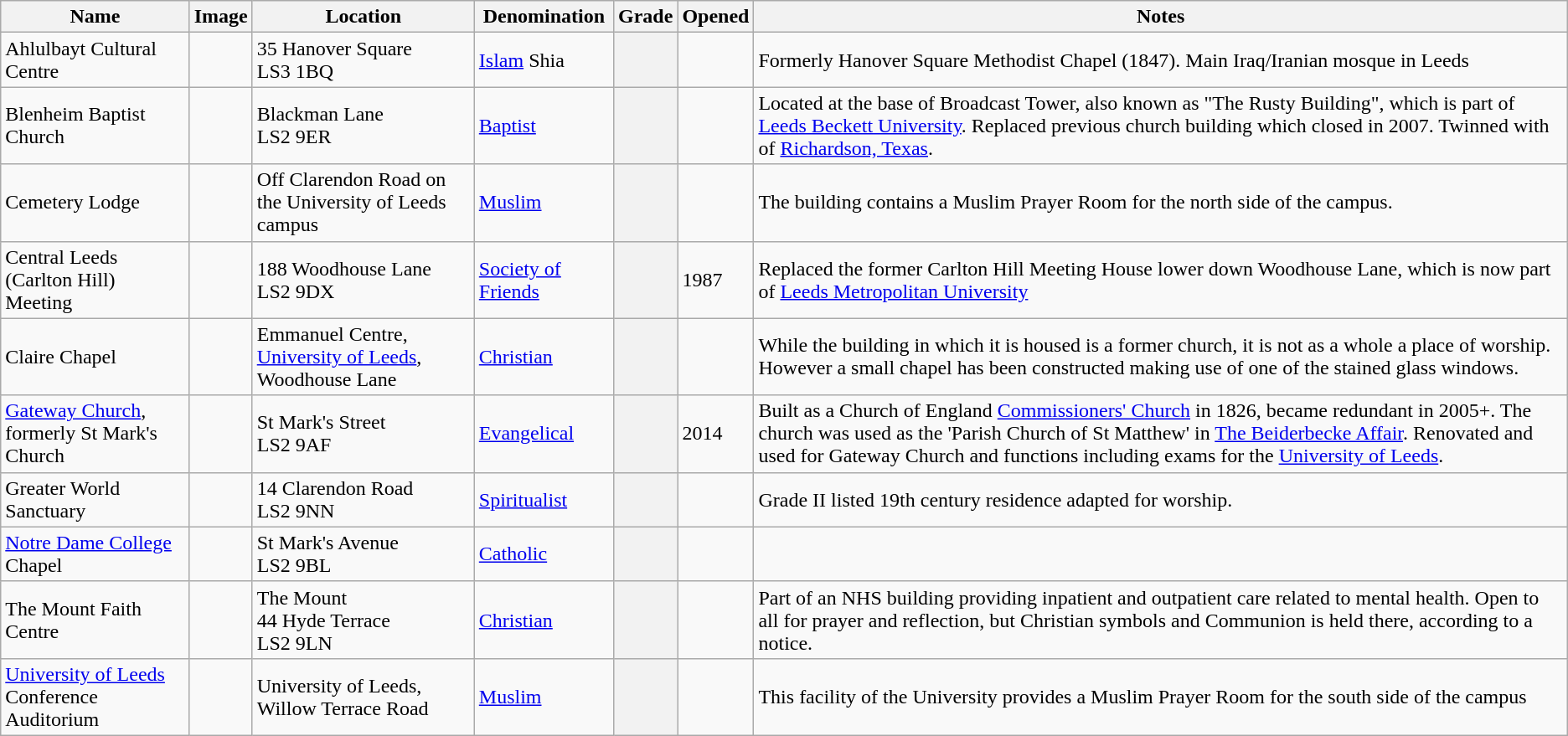<table class="wikitable sortable">
<tr>
<th>Name</th>
<th class="unsortable">Image</th>
<th>Location</th>
<th>Denomination</th>
<th>Grade</th>
<th>Opened</th>
<th class="unsortable">Notes</th>
</tr>
<tr>
<td>Ahlulbayt Cultural Centre</td>
<td></td>
<td>35 Hanover Square<br>LS3 1BQ</td>
<td><a href='#'>Islam</a> Shia</td>
<th></th>
<td></td>
<td>Formerly Hanover Square Methodist Chapel (1847). Main Iraq/Iranian mosque in Leeds</td>
</tr>
<tr>
<td>Blenheim Baptist Church </td>
<td></td>
<td>Blackman Lane<br>LS2 9ER</td>
<td><a href='#'>Baptist</a></td>
<th></th>
<td></td>
<td>Located at the base of Broadcast Tower, also known as "The Rusty Building", which is part of <a href='#'>Leeds Beckett University</a>. Replaced previous church building which closed in 2007. Twinned with  of <a href='#'>Richardson, Texas</a>.</td>
</tr>
<tr>
<td>Cemetery Lodge</td>
<td></td>
<td>Off Clarendon Road on the University of Leeds campus</td>
<td><a href='#'>Muslim</a></td>
<th></th>
<td></td>
<td>The building contains a Muslim Prayer Room for the north side of the campus.</td>
</tr>
<tr>
<td>Central Leeds (Carlton Hill) Meeting </td>
<td></td>
<td>188 Woodhouse Lane<br>LS2 9DX</td>
<td><a href='#'>Society of Friends</a></td>
<th></th>
<td>1987 </td>
<td>Replaced the former Carlton Hill Meeting House lower down Woodhouse Lane, which is now part of <a href='#'>Leeds Metropolitan University</a></td>
</tr>
<tr>
<td>Claire Chapel</td>
<td></td>
<td>Emmanuel Centre, <a href='#'>University of Leeds</a>, Woodhouse Lane</td>
<td><a href='#'>Christian</a></td>
<th></th>
<td></td>
<td>While the building in which it is housed is a former church, it is not as a whole a place of worship. However a small chapel has been constructed making use of one of the stained glass windows.</td>
</tr>
<tr>
<td><a href='#'>Gateway Church</a>, formerly St Mark's Church</td>
<td></td>
<td>St Mark's Street<br>LS2 9AF</td>
<td><a href='#'>Evangelical</a></td>
<th></th>
<td>2014</td>
<td>Built as a Church of England <a href='#'>Commissioners' Church</a> in 1826, became redundant in 2005+. The church was used as the 'Parish Church of St Matthew' in <a href='#'>The Beiderbecke Affair</a>. Renovated and used for Gateway Church and functions including exams for the <a href='#'>University of Leeds</a>.</td>
</tr>
<tr>
<td>Greater World Sanctuary</td>
<td></td>
<td>14 Clarendon Road<br>LS2 9NN</td>
<td><a href='#'>Spiritualist</a></td>
<th></th>
<td></td>
<td>Grade II listed 19th century residence adapted for worship.</td>
</tr>
<tr>
<td><a href='#'>Notre Dame College</a> Chapel </td>
<td></td>
<td>St Mark's Avenue<br>LS2 9BL</td>
<td><a href='#'>Catholic</a></td>
<th></th>
<td></td>
</tr>
<tr>
<td>The Mount Faith Centre</td>
<td></td>
<td>The Mount<br>44 Hyde Terrace<br>LS2 9LN </td>
<td><a href='#'>Christian</a></td>
<th></th>
<td></td>
<td>Part of an NHS building providing inpatient and outpatient care related to mental health. Open to all for prayer and reflection, but Christian symbols and Communion is held there, according to a notice.</td>
</tr>
<tr>
<td><a href='#'>University of Leeds</a> Conference Auditorium</td>
<td></td>
<td>University of Leeds, Willow Terrace Road</td>
<td><a href='#'>Muslim</a></td>
<th></th>
<td></td>
<td>This facility of the University provides a Muslim Prayer Room for the south side of the campus</td>
</tr>
</table>
